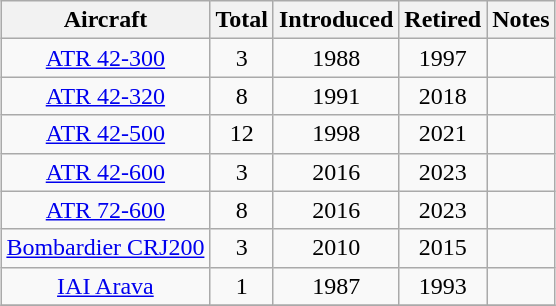<table class="wikitable" style="margin:0.5em auto; text-align:center">
<tr>
<th>Aircraft</th>
<th>Total</th>
<th>Introduced</th>
<th>Retired</th>
<th>Notes</th>
</tr>
<tr>
<td><a href='#'>ATR 42-300</a></td>
<td>3</td>
<td>1988</td>
<td>1997</td>
<td></td>
</tr>
<tr>
<td><a href='#'>ATR 42-320</a></td>
<td>8</td>
<td>1991</td>
<td>2018</td>
<td></td>
</tr>
<tr>
<td><a href='#'>ATR 42-500</a></td>
<td>12</td>
<td>1998</td>
<td>2021</td>
<td></td>
</tr>
<tr>
<td><a href='#'>ATR 42-600</a></td>
<td>3</td>
<td>2016</td>
<td>2023</td>
<td></td>
</tr>
<tr>
<td><a href='#'>ATR 72-600</a></td>
<td>8</td>
<td>2016</td>
<td>2023</td>
<td></td>
</tr>
<tr>
<td><a href='#'>Bombardier CRJ200</a></td>
<td>3</td>
<td>2010</td>
<td>2015</td>
<td></td>
</tr>
<tr>
<td><a href='#'>IAI Arava</a></td>
<td>1</td>
<td>1987</td>
<td>1993</td>
<td></td>
</tr>
<tr>
</tr>
</table>
